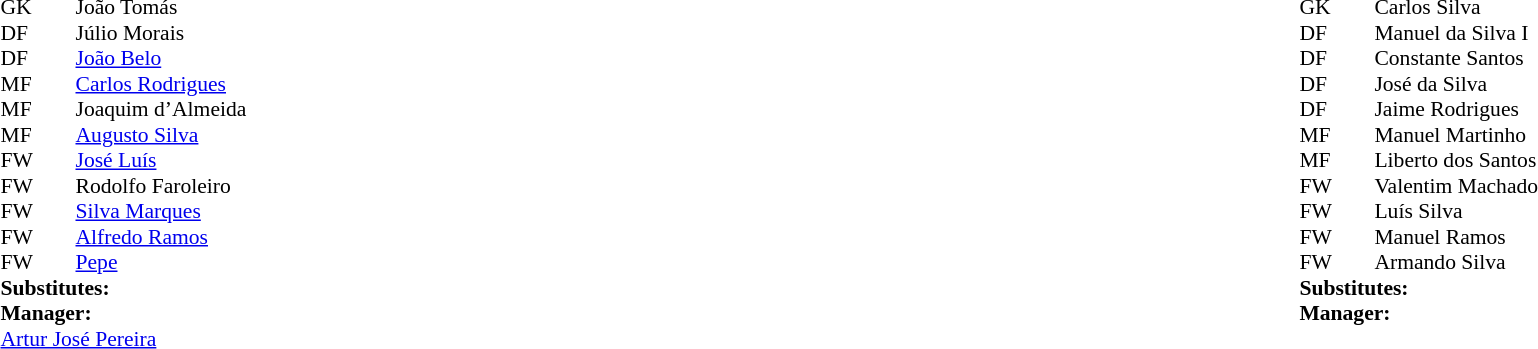<table width="100%">
<tr>
<td valign="top" width="50%"><br><table style="font-size: 90%" cellspacing="0" cellpadding="0">
<tr>
<td colspan="4"></td>
</tr>
<tr>
<th width=25></th>
<th width=25></th>
</tr>
<tr>
<td>GK</td>
<td></td>
<td> João Tomás</td>
</tr>
<tr>
<td>DF</td>
<td></td>
<td> Júlio Morais</td>
</tr>
<tr>
<td>DF</td>
<td></td>
<td> <a href='#'>João Belo</a></td>
</tr>
<tr>
<td>MF</td>
<td></td>
<td> <a href='#'>Carlos Rodrigues</a></td>
</tr>
<tr>
<td>MF</td>
<td></td>
<td> Joaquim d’Almeida</td>
</tr>
<tr>
<td>MF</td>
<td></td>
<td> <a href='#'>Augusto Silva</a></td>
</tr>
<tr>
<td>FW</td>
<td></td>
<td> <a href='#'>José Luís</a></td>
</tr>
<tr>
<td>FW</td>
<td></td>
<td> Rodolfo Faroleiro</td>
</tr>
<tr>
<td>FW</td>
<td></td>
<td> <a href='#'>Silva Marques</a></td>
</tr>
<tr>
<td>FW</td>
<td></td>
<td> <a href='#'>Alfredo Ramos</a></td>
</tr>
<tr>
<td>FW</td>
<td></td>
<td> <a href='#'>Pepe</a></td>
</tr>
<tr>
<td colspan=3><strong>Substitutes:</strong></td>
</tr>
<tr>
<td colspan=3><strong>Manager:</strong></td>
</tr>
<tr>
<td colspan=4> <a href='#'>Artur José Pereira</a></td>
</tr>
</table>
</td>
<td valign="top"></td>
<td valign="top" width="50%"><br><table style="font-size: 90%" cellspacing="0" cellpadding="0" align=center>
<tr>
<td colspan="4"></td>
</tr>
<tr>
<th width=25></th>
<th width=25></th>
</tr>
<tr>
<td>GK</td>
<td></td>
<td> Carlos Silva</td>
</tr>
<tr>
<td>DF</td>
<td></td>
<td> Manuel da Silva I</td>
</tr>
<tr>
<td>DF</td>
<td></td>
<td> Constante Santos</td>
</tr>
<tr>
<td>DF</td>
<td></td>
<td> José da Silva</td>
</tr>
<tr>
<td>DF</td>
<td></td>
<td> Jaime Rodrigues</td>
</tr>
<tr>
<td>MF</td>
<td></td>
<td> Manuel Martinho</td>
</tr>
<tr>
<td>MF</td>
<td></td>
<td> Liberto dos Santos</td>
</tr>
<tr>
<td>FW</td>
<td></td>
<td> Valentim Machado</td>
</tr>
<tr>
<td>FW</td>
<td></td>
<td> Luís Silva</td>
</tr>
<tr>
<td>FW</td>
<td></td>
<td> Manuel Ramos</td>
</tr>
<tr>
<td>FW</td>
<td></td>
<td> Armando Silva</td>
</tr>
<tr>
<td colspan=3><strong>Substitutes:</strong></td>
</tr>
<tr>
<td colspan=3><strong>Manager:</strong></td>
</tr>
<tr>
<td colspan=4></td>
</tr>
</table>
</td>
</tr>
</table>
